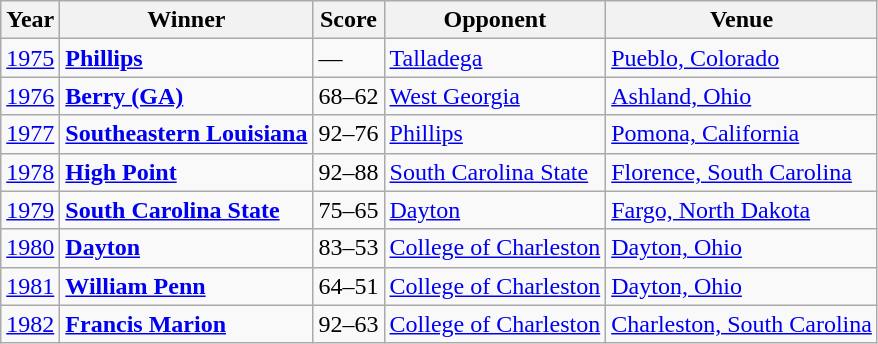<table class="wikitable">
<tr>
<th>Year</th>
<th>Winner</th>
<th>Score</th>
<th>Opponent</th>
<th>Venue</th>
</tr>
<tr>
<td><a href='#'>1975</a></td>
<td><strong><a href='#'>Phillips</a></strong></td>
<td>—</td>
<td><a href='#'>Talladega</a></td>
<td><a href='#'>Pueblo, Colorado</a></td>
</tr>
<tr>
<td><a href='#'>1976</a></td>
<td><strong><a href='#'>Berry (GA)</a></strong></td>
<td>68–62</td>
<td><a href='#'>West Georgia</a></td>
<td><a href='#'>Ashland, Ohio</a></td>
</tr>
<tr>
<td><a href='#'>1977</a></td>
<td><strong><a href='#'>Southeastern Louisiana</a></strong></td>
<td>92–76</td>
<td><a href='#'>Phillips</a></td>
<td><a href='#'>Pomona, California</a></td>
</tr>
<tr>
<td><a href='#'>1978</a></td>
<td><strong><a href='#'>High Point</a></strong></td>
<td>92–88</td>
<td><a href='#'>South Carolina State</a></td>
<td><a href='#'>Florence, South Carolina</a></td>
</tr>
<tr>
<td><a href='#'>1979</a></td>
<td><strong><a href='#'>South Carolina State</a></strong></td>
<td>75–65</td>
<td><a href='#'>Dayton</a></td>
<td><a href='#'>Fargo, North Dakota</a></td>
</tr>
<tr>
<td><a href='#'>1980</a></td>
<td><strong><a href='#'>Dayton</a></strong></td>
<td>83–53</td>
<td><a href='#'>College of Charleston</a></td>
<td><a href='#'>Dayton, Ohio</a></td>
</tr>
<tr>
<td><a href='#'>1981</a></td>
<td><strong><a href='#'>William Penn</a></strong></td>
<td>64–51</td>
<td><a href='#'>College of Charleston</a></td>
<td><a href='#'>Dayton, Ohio</a></td>
</tr>
<tr>
<td><a href='#'>1982</a></td>
<td><strong><a href='#'>Francis Marion</a></strong></td>
<td>92–63</td>
<td><a href='#'>College of Charleston</a></td>
<td><a href='#'>Charleston, South Carolina</a></td>
</tr>
</table>
